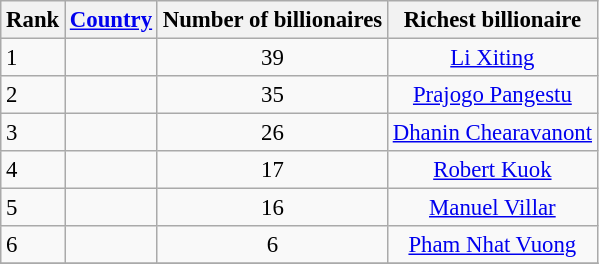<table class="wikitable" style="font-size:95%;">
<tr>
<th>Rank</th>
<th><a href='#'>Country</a></th>
<th>Number of billionaires</th>
<th>Richest billionaire</th>
</tr>
<tr>
<td>1</td>
<td></td>
<td align="center">39</td>
<td align="center"><a href='#'>Li Xiting</a></td>
</tr>
<tr>
<td>2</td>
<td></td>
<td align="center">35</td>
<td align="center"><a href='#'>Prajogo Pangestu</a></td>
</tr>
<tr>
<td>3</td>
<td></td>
<td align="center">26</td>
<td align="center"><a href='#'>Dhanin Chearavanont</a></td>
</tr>
<tr>
<td>4</td>
<td></td>
<td align="center">17</td>
<td align="center"><a href='#'>Robert Kuok</a></td>
</tr>
<tr>
<td>5</td>
<td></td>
<td align="center">16</td>
<td align="center"><a href='#'>Manuel Villar</a></td>
</tr>
<tr>
<td>6</td>
<td></td>
<td align="center">6</td>
<td align="center"><a href='#'>Pham Nhat Vuong</a></td>
</tr>
<tr>
</tr>
</table>
